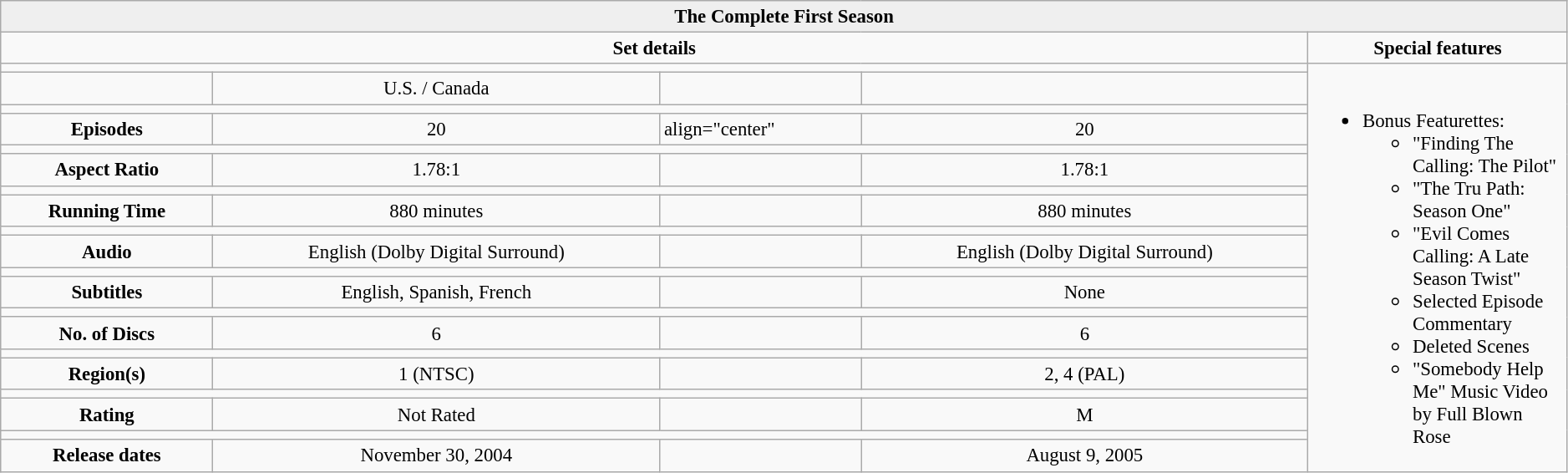<table class="wikitable" width="99%" style="font-size: 95%;">
<tr style="background:#EFEFEF">
<td colspan="7" align="center"><strong>The Complete First Season</strong></td>
</tr>
<tr>
<td align="center" width="300" colspan="4"><strong>Set details</strong></td>
<td width="200" align="center"><strong>Special features</strong></td>
</tr>
<tr valign="top">
<td colspan="4" align="left" width="200"></td>
<td rowspan="20" align="left" width="200"><br><ul><li>Bonus Featurettes:<ul><li>"Finding The Calling: The Pilot"</li><li>"The Tru Path: Season One"</li><li>"Evil Comes Calling: A Late Season Twist"</li><li>Selected Episode Commentary</li><li>Deleted Scenes</li><li>"Somebody Help Me" Music Video by Full Blown Rose</li></ul></li></ul></td>
</tr>
<tr>
<td align="center"></td>
<td align="center">  U.S. / Canada</td>
<td align="center"></td>
<td align="center"></td>
</tr>
<tr>
<td colspan="4" align="center"></td>
</tr>
<tr>
<td align="center"><strong>Episodes</strong></td>
<td align="center">20</td>
<td>align="center" </td>
<td align="center">20</td>
</tr>
<tr>
<td colspan="4" align="center"></td>
</tr>
<tr>
<td align="center"><strong>Aspect Ratio</strong></td>
<td align="center">1.78:1</td>
<td align="center"></td>
<td align="center">1.78:1</td>
</tr>
<tr>
<td colspan="4" align="center"></td>
</tr>
<tr>
<td align="center"><strong>Running Time</strong></td>
<td align="center">880 minutes</td>
<td align="center"></td>
<td align="center">880 minutes</td>
</tr>
<tr>
<td colspan="4" align="center"></td>
</tr>
<tr>
<td align="center"><strong>Audio</strong></td>
<td align="center">English (Dolby Digital Surround)</td>
<td align="center"></td>
<td align="center">English (Dolby Digital Surround)</td>
</tr>
<tr>
<td colspan="4" align="center"></td>
</tr>
<tr>
<td align="center"><strong>Subtitles</strong></td>
<td align="center">English, Spanish, French</td>
<td align="center"></td>
<td align="center">None</td>
</tr>
<tr>
<td colspan="4" align="center"></td>
</tr>
<tr>
<td align="center"><strong>No. of Discs</strong></td>
<td align="center">6</td>
<td align="center"></td>
<td align="center">6</td>
</tr>
<tr>
<td colspan="4" align="center"></td>
</tr>
<tr>
<td align="center"><strong>Region(s)</strong></td>
<td align="center">1 (NTSC)</td>
<td align="center"></td>
<td align="center">2, 4 (PAL)</td>
</tr>
<tr>
<td colspan="4" align="center"></td>
</tr>
<tr>
<td align="center"><strong>Rating</strong></td>
<td align="center">Not Rated</td>
<td align="center"></td>
<td align="center">M</td>
</tr>
<tr>
<td colspan="4" align="center"></td>
</tr>
<tr>
<td align="center"><strong>Release dates</strong></td>
<td align="center">November 30, 2004</td>
<td align="center"></td>
<td align="center">August 9, 2005</td>
</tr>
</table>
